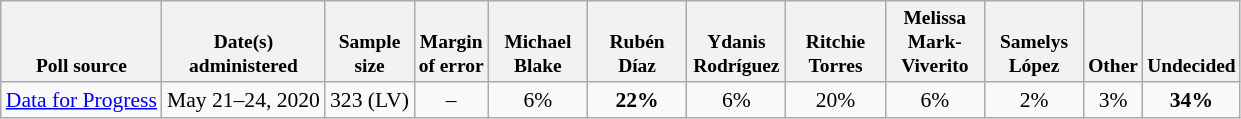<table class="wikitable" style="font-size:90%;text-align:center;">
<tr valign=bottom style="font-size:90%;">
<th>Poll source</th>
<th>Date(s)<br>administered</th>
<th>Sample<br>size</th>
<th>Margin<br>of error</th>
<th style="width:60px;">Michael<br>Blake</th>
<th style="width:60px;">Rubén<br>Díaz</th>
<th style="width:60px;">Ydanis<br>Rodríguez</th>
<th style="width:60px;">Ritchie<br>Torres</th>
<th style="width:60px;">Melissa<br>Mark-Viverito</th>
<th style="width:60px;">Samelys<br>López</th>
<th>Other</th>
<th>Undecided</th>
</tr>
<tr>
<td style="text-align:left;"><a href='#'>Data for Progress</a></td>
<td>May 21–24, 2020</td>
<td>323 (LV)</td>
<td>–</td>
<td>6%</td>
<td><strong>22%</strong></td>
<td>6%</td>
<td>20%</td>
<td>6%</td>
<td>2%</td>
<td>3%</td>
<td><strong>34%</strong></td>
</tr>
</table>
